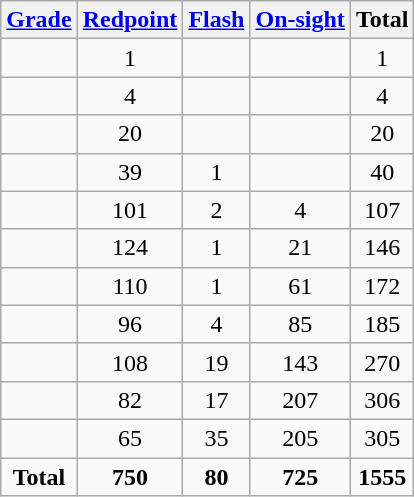<table class="wikitable" style="text-align:center;">
<tr>
<th><a href='#'>Grade</a></th>
<th><a href='#'>Redpoint</a></th>
<th><a href='#'>Flash</a></th>
<th><a href='#'>On-sight</a></th>
<th>Total</th>
</tr>
<tr>
<td></td>
<td>1</td>
<td></td>
<td></td>
<td>1</td>
</tr>
<tr>
<td></td>
<td>4</td>
<td></td>
<td></td>
<td>4</td>
</tr>
<tr>
<td></td>
<td>20</td>
<td></td>
<td></td>
<td>20</td>
</tr>
<tr>
<td></td>
<td>39</td>
<td>1</td>
<td></td>
<td>40</td>
</tr>
<tr>
<td></td>
<td>101</td>
<td>2</td>
<td>4</td>
<td>107</td>
</tr>
<tr>
<td></td>
<td>124</td>
<td>1</td>
<td>21</td>
<td>146</td>
</tr>
<tr>
<td></td>
<td>110</td>
<td>1</td>
<td>61</td>
<td>172</td>
</tr>
<tr>
<td></td>
<td>96</td>
<td>4</td>
<td>85</td>
<td>185</td>
</tr>
<tr>
<td></td>
<td>108</td>
<td>19</td>
<td>143</td>
<td>270</td>
</tr>
<tr>
<td></td>
<td>82</td>
<td>17</td>
<td>207</td>
<td>306</td>
</tr>
<tr>
<td></td>
<td>65</td>
<td>35</td>
<td>205</td>
<td>305</td>
</tr>
<tr>
<td><strong>Total</strong></td>
<td><strong>750</strong></td>
<td><strong>80</strong></td>
<td><strong>725</strong></td>
<td><strong>1555</strong></td>
</tr>
</table>
